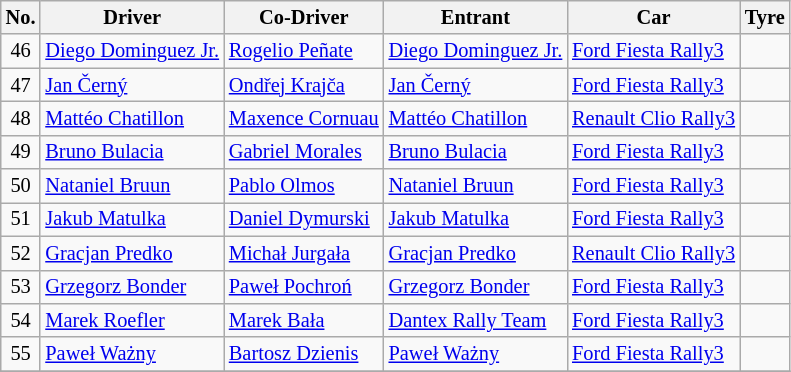<table class="wikitable" style="font-size: 85%;">
<tr>
<th>No.</th>
<th>Driver</th>
<th>Co-Driver</th>
<th>Entrant</th>
<th>Car</th>
<th>Tyre</th>
</tr>
<tr>
<td align="center">46</td>
<td> <a href='#'>Diego Dominguez Jr.</a></td>
<td> <a href='#'>Rogelio Peñate</a></td>
<td> <a href='#'>Diego Dominguez Jr.</a></td>
<td><a href='#'>Ford Fiesta Rally3</a></td>
<td align="center"></td>
</tr>
<tr>
<td align="center">47</td>
<td> <a href='#'>Jan Černý</a></td>
<td> <a href='#'>Ondřej Krajča</a></td>
<td> <a href='#'>Jan Černý</a></td>
<td><a href='#'>Ford Fiesta Rally3</a></td>
<td align="center"></td>
</tr>
<tr>
<td align="center">48</td>
<td> <a href='#'>Mattéo Chatillon</a></td>
<td> <a href='#'>Maxence Cornuau</a></td>
<td> <a href='#'>Mattéo Chatillon</a></td>
<td><a href='#'>Renault Clio Rally3</a></td>
<td align="center"></td>
</tr>
<tr>
<td align="center">49</td>
<td> <a href='#'>Bruno Bulacia</a></td>
<td> <a href='#'>Gabriel Morales</a></td>
<td> <a href='#'>Bruno Bulacia</a></td>
<td><a href='#'>Ford Fiesta Rally3</a></td>
<td align="center"></td>
</tr>
<tr>
<td align="center">50</td>
<td> <a href='#'>Nataniel Bruun</a></td>
<td> <a href='#'>Pablo Olmos</a></td>
<td> <a href='#'>Nataniel Bruun</a></td>
<td><a href='#'>Ford Fiesta Rally3</a></td>
<td align="center"></td>
</tr>
<tr>
<td align="center">51</td>
<td> <a href='#'>Jakub Matulka</a></td>
<td> <a href='#'>Daniel Dymurski</a></td>
<td> <a href='#'>Jakub Matulka</a></td>
<td><a href='#'>Ford Fiesta Rally3</a></td>
<td align="center"></td>
</tr>
<tr>
<td align="center">52</td>
<td> <a href='#'>Gracjan Predko</a></td>
<td> <a href='#'>Michał Jurgała</a></td>
<td> <a href='#'>Gracjan Predko</a></td>
<td><a href='#'>Renault Clio Rally3</a></td>
<td align="center"></td>
</tr>
<tr>
<td align="center">53</td>
<td> <a href='#'>Grzegorz Bonder</a></td>
<td> <a href='#'>Paweł Pochroń</a></td>
<td> <a href='#'>Grzegorz Bonder</a></td>
<td><a href='#'>Ford Fiesta Rally3</a></td>
<td align="center"></td>
</tr>
<tr>
<td align="center">54</td>
<td> <a href='#'>Marek Roefler</a></td>
<td> <a href='#'>Marek Bała</a></td>
<td> <a href='#'>Dantex Rally Team</a></td>
<td><a href='#'>Ford Fiesta Rally3</a></td>
<td align="center"></td>
</tr>
<tr>
<td align="center">55</td>
<td> <a href='#'>Paweł Ważny</a></td>
<td> <a href='#'>Bartosz Dzienis</a></td>
<td> <a href='#'>Paweł Ważny</a></td>
<td><a href='#'>Ford Fiesta Rally3</a></td>
<td align="center"></td>
</tr>
<tr>
</tr>
</table>
